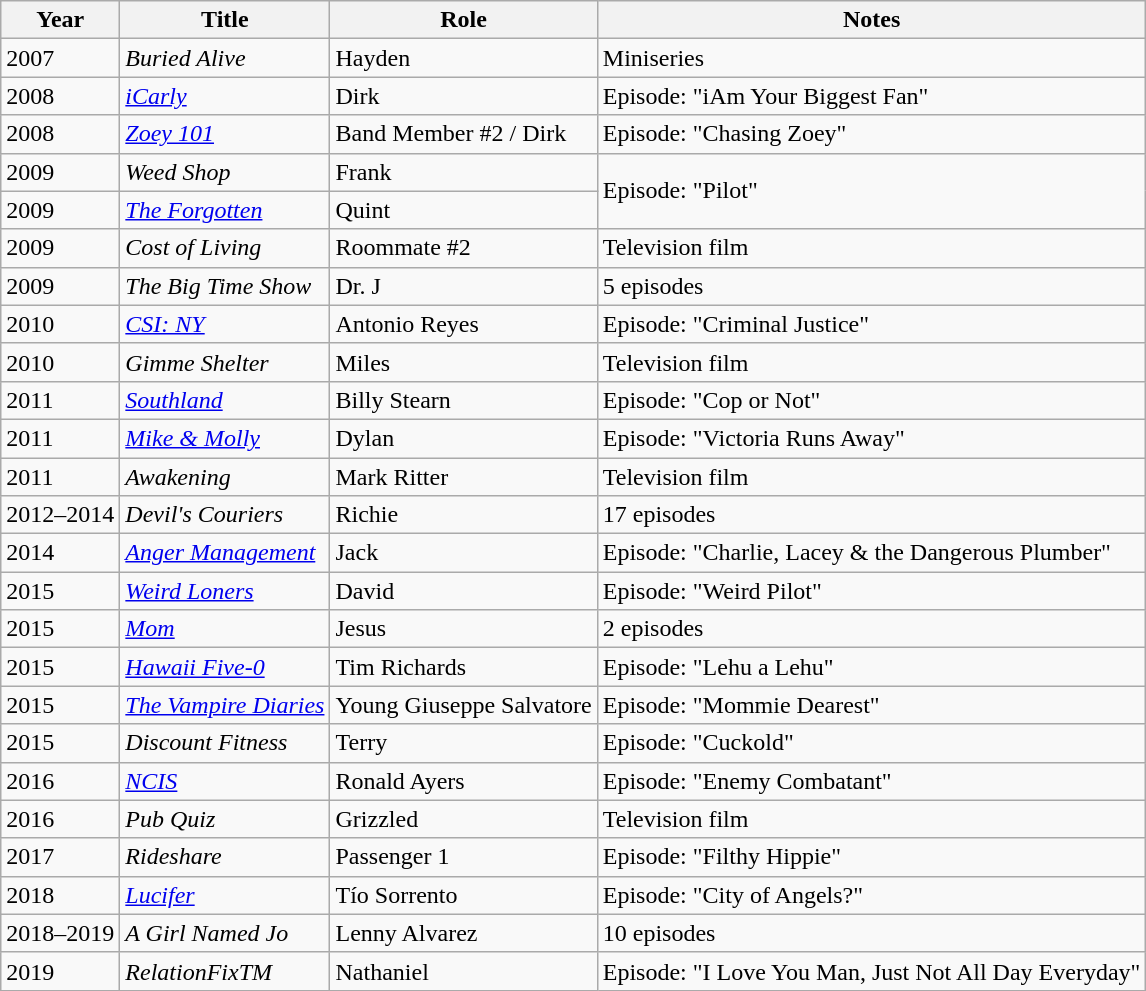<table class="wikitable sortable">
<tr>
<th>Year</th>
<th>Title</th>
<th>Role</th>
<th>Notes</th>
</tr>
<tr>
<td>2007</td>
<td><em>Buried Alive</em></td>
<td>Hayden</td>
<td>Miniseries</td>
</tr>
<tr>
<td>2008</td>
<td><em><a href='#'>iCarly</a></em></td>
<td>Dirk</td>
<td>Episode: "iAm Your Biggest Fan"</td>
</tr>
<tr>
<td>2008</td>
<td><em><a href='#'>Zoey 101</a></em></td>
<td>Band Member #2 / Dirk</td>
<td>Episode: "Chasing Zoey"</td>
</tr>
<tr>
<td>2009</td>
<td><em>Weed Shop</em></td>
<td>Frank</td>
<td rowspan="2">Episode: "Pilot"</td>
</tr>
<tr>
<td>2009</td>
<td><a href='#'><em>The Forgotten</em></a></td>
<td>Quint</td>
</tr>
<tr>
<td>2009</td>
<td><em>Cost of Living</em></td>
<td>Roommate #2</td>
<td>Television film</td>
</tr>
<tr>
<td>2009</td>
<td><em>The Big Time Show</em></td>
<td>Dr. J</td>
<td>5 episodes</td>
</tr>
<tr>
<td>2010</td>
<td><em><a href='#'>CSI: NY</a></em></td>
<td>Antonio Reyes</td>
<td>Episode: "Criminal Justice"</td>
</tr>
<tr>
<td>2010</td>
<td><em>Gimme Shelter</em></td>
<td>Miles</td>
<td>Television film</td>
</tr>
<tr>
<td>2011</td>
<td><a href='#'><em>Southland</em></a></td>
<td>Billy Stearn</td>
<td>Episode: "Cop or Not"</td>
</tr>
<tr>
<td>2011</td>
<td><em><a href='#'>Mike & Molly</a></em></td>
<td>Dylan</td>
<td>Episode: "Victoria Runs Away"</td>
</tr>
<tr>
<td>2011</td>
<td><em>Awakening</em></td>
<td>Mark Ritter</td>
<td>Television film</td>
</tr>
<tr>
<td>2012–2014</td>
<td><em>Devil's Couriers</em></td>
<td>Richie</td>
<td>17 episodes</td>
</tr>
<tr>
<td>2014</td>
<td><a href='#'><em>Anger Management</em></a></td>
<td>Jack</td>
<td>Episode: "Charlie, Lacey & the Dangerous Plumber"</td>
</tr>
<tr>
<td>2015</td>
<td><em><a href='#'>Weird Loners</a></em></td>
<td>David</td>
<td>Episode: "Weird Pilot"</td>
</tr>
<tr>
<td>2015</td>
<td><a href='#'><em>Mom</em></a></td>
<td>Jesus</td>
<td>2 episodes</td>
</tr>
<tr>
<td>2015</td>
<td><a href='#'><em>Hawaii Five-0</em></a></td>
<td>Tim Richards</td>
<td>Episode: "Lehu a Lehu"</td>
</tr>
<tr>
<td>2015</td>
<td><em><a href='#'>The Vampire Diaries</a></em></td>
<td>Young Giuseppe Salvatore</td>
<td>Episode: "Mommie Dearest"</td>
</tr>
<tr>
<td>2015</td>
<td><em>Discount Fitness</em></td>
<td>Terry</td>
<td>Episode: "Cuckold"</td>
</tr>
<tr>
<td>2016</td>
<td><a href='#'><em>NCIS</em></a></td>
<td>Ronald Ayers</td>
<td>Episode: "Enemy Combatant"</td>
</tr>
<tr>
<td>2016</td>
<td><em>Pub Quiz</em></td>
<td>Grizzled</td>
<td>Television film</td>
</tr>
<tr>
<td>2017</td>
<td><em>Rideshare</em></td>
<td>Passenger 1</td>
<td>Episode: "Filthy Hippie"</td>
</tr>
<tr>
<td>2018</td>
<td><a href='#'><em>Lucifer</em></a></td>
<td>Tío Sorrento</td>
<td>Episode: "City of Angels?"</td>
</tr>
<tr>
<td>2018–2019</td>
<td><em>A Girl Named Jo</em></td>
<td>Lenny Alvarez</td>
<td>10 episodes</td>
</tr>
<tr>
<td>2019</td>
<td><em>RelationFixTM</em></td>
<td>Nathaniel</td>
<td>Episode: "I Love You Man, Just Not All Day Everyday"</td>
</tr>
</table>
